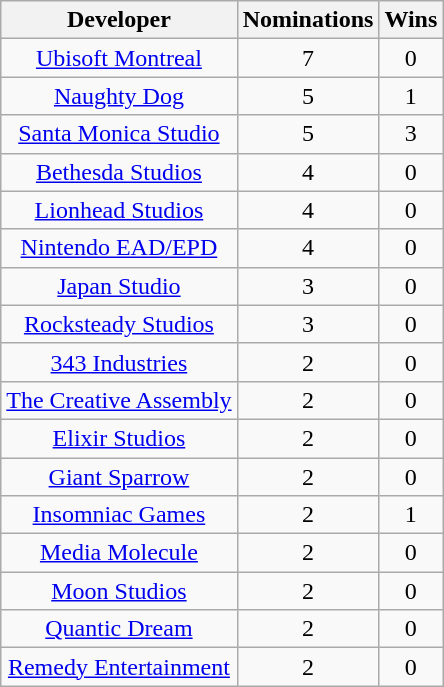<table class="wikitable sortable plainrowheaders" style="text-align:center">
<tr>
<th scope="col">Developer</th>
<th scope="col">Nominations</th>
<th scope="col">Wins</th>
</tr>
<tr>
<td><a href='#'>Ubisoft Montreal</a></td>
<td>7</td>
<td>0</td>
</tr>
<tr>
<td><a href='#'>Naughty Dog</a></td>
<td>5</td>
<td>1</td>
</tr>
<tr>
<td><a href='#'>Santa Monica Studio</a></td>
<td>5</td>
<td>3</td>
</tr>
<tr>
<td><a href='#'>Bethesda Studios</a></td>
<td>4</td>
<td>0</td>
</tr>
<tr>
<td><a href='#'>Lionhead Studios</a></td>
<td>4</td>
<td>0</td>
</tr>
<tr>
<td><a href='#'>Nintendo EAD/EPD</a></td>
<td>4</td>
<td>0</td>
</tr>
<tr>
<td><a href='#'>Japan Studio</a></td>
<td>3</td>
<td>0</td>
</tr>
<tr>
<td><a href='#'>Rocksteady Studios</a></td>
<td>3</td>
<td>0</td>
</tr>
<tr>
<td><a href='#'>343 Industries</a></td>
<td>2</td>
<td>0</td>
</tr>
<tr>
<td><a href='#'>The Creative Assembly</a></td>
<td>2</td>
<td>0</td>
</tr>
<tr>
<td><a href='#'>Elixir Studios</a></td>
<td>2</td>
<td>0</td>
</tr>
<tr>
<td><a href='#'>Giant Sparrow</a></td>
<td>2</td>
<td>0</td>
</tr>
<tr>
<td><a href='#'>Insomniac Games</a></td>
<td>2</td>
<td>1</td>
</tr>
<tr>
<td><a href='#'>Media Molecule</a></td>
<td>2</td>
<td>0</td>
</tr>
<tr>
<td><a href='#'>Moon Studios</a></td>
<td>2</td>
<td>0</td>
</tr>
<tr>
<td><a href='#'>Quantic Dream</a></td>
<td>2</td>
<td>0</td>
</tr>
<tr>
<td><a href='#'>Remedy Entertainment</a></td>
<td>2</td>
<td>0</td>
</tr>
</table>
